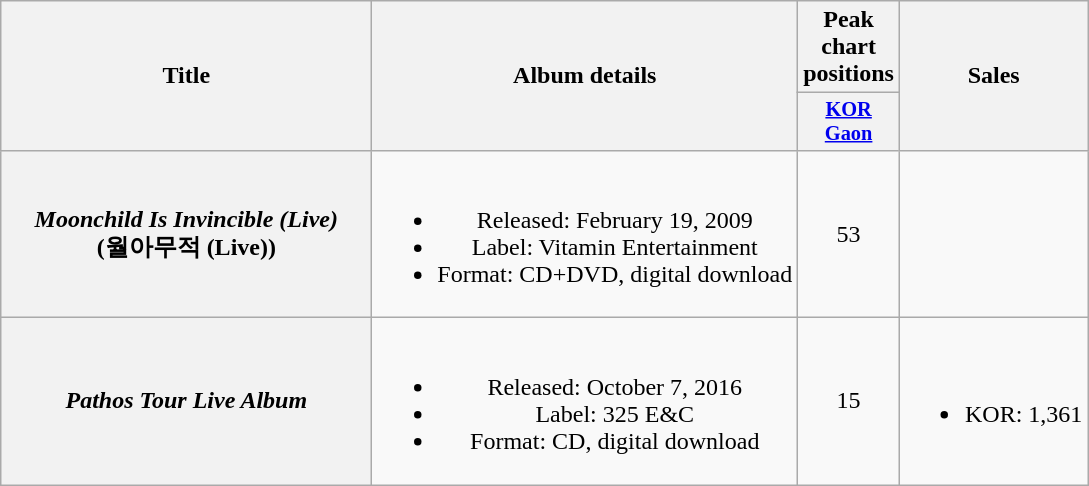<table class="wikitable plainrowheaders" style="text-align:center;">
<tr>
<th scope="col" rowspan="2" style="width:15em;">Title</th>
<th scope="col" rowspan="2">Album details</th>
<th scope="col" colspan="1">Peak chart positions</th>
<th scope="col" rowspan="2">Sales</th>
</tr>
<tr>
<th scope="col" style="width:3em;font-size:85%;"><a href='#'>KOR<br>Gaon</a><br></th>
</tr>
<tr>
<th scope="row"><em>Moonchild Is Invincible (Live)</em><br>(월아무적 (Live))</th>
<td><br><ul><li>Released: February 19, 2009</li><li>Label: Vitamin Entertainment</li><li>Format: CD+DVD, digital download</li></ul></td>
<td>53</td>
<td></td>
</tr>
<tr>
<th scope="row"><em>Pathos Tour Live Album</em></th>
<td><br><ul><li>Released: October 7, 2016</li><li>Label: 325 E&C</li><li>Format: CD, digital download</li></ul></td>
<td>15</td>
<td><br><ul><li>KOR: 1,361</li></ul></td>
</tr>
</table>
